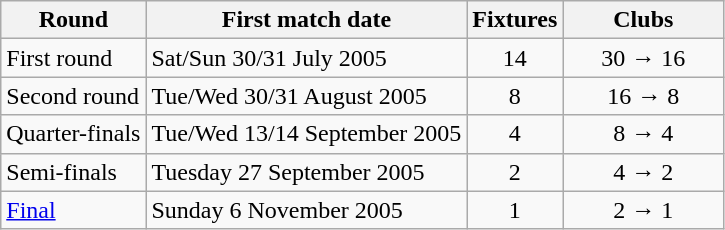<table class="wikitable">
<tr>
<th>Round</th>
<th>First match date</th>
<th>Fixtures</th>
<th width=100>Clubs</th>
</tr>
<tr align=center>
<td align=left>First round</td>
<td align=left>Sat/Sun 30/31 July 2005</td>
<td>14</td>
<td>30 → 16</td>
</tr>
<tr align=center>
<td align=left>Second round</td>
<td align=left>Tue/Wed 30/31 August 2005</td>
<td>8</td>
<td>16 → 8</td>
</tr>
<tr align=center>
<td align=left>Quarter-finals</td>
<td align=left>Tue/Wed 13/14 September 2005</td>
<td>4</td>
<td>8 → 4</td>
</tr>
<tr align=center>
<td align=left>Semi-finals</td>
<td align=left>Tuesday 27 September 2005</td>
<td>2</td>
<td>4 → 2</td>
</tr>
<tr align=center>
<td align=left><a href='#'>Final</a></td>
<td align=left>Sunday 6 November 2005</td>
<td>1</td>
<td>2 → 1</td>
</tr>
</table>
